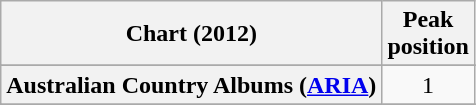<table class="wikitable sortable plainrowheaders" style="text-align:center">
<tr>
<th scope="col">Chart (2012)</th>
<th scope="col">Peak<br>position</th>
</tr>
<tr>
</tr>
<tr>
<th scope="row">Australian Country Albums (<a href='#'>ARIA</a>)</th>
<td>1</td>
</tr>
<tr>
</tr>
<tr>
</tr>
<tr>
</tr>
<tr>
</tr>
</table>
